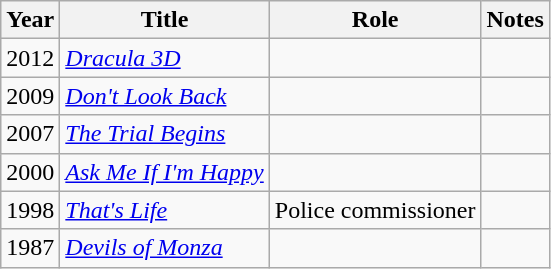<table class="wikitable sortable">
<tr>
<th>Year</th>
<th>Title</th>
<th>Role</th>
<th class="unsortable">Notes</th>
</tr>
<tr>
<td>2012</td>
<td><em><a href='#'>Dracula 3D</a></em></td>
<td></td>
<td></td>
</tr>
<tr>
<td>2009</td>
<td><em><a href='#'>Don't Look Back</a></em></td>
<td></td>
<td></td>
</tr>
<tr>
<td>2007</td>
<td><em><a href='#'>The Trial Begins</a></em></td>
<td></td>
<td></td>
</tr>
<tr>
<td>2000</td>
<td><em><a href='#'>Ask Me If I'm Happy</a></em></td>
<td></td>
<td></td>
</tr>
<tr>
<td>1998</td>
<td><em><a href='#'>That's Life</a></em></td>
<td>Police commissioner</td>
<td></td>
</tr>
<tr>
<td>1987</td>
<td><em><a href='#'>Devils of Monza</a></em></td>
<td></td>
<td></td>
</tr>
</table>
